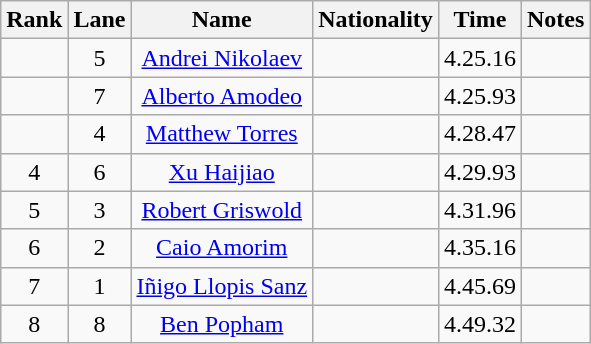<table class="wikitable sortable" style="text-align:center">
<tr>
<th>Rank</th>
<th>Lane</th>
<th>Name</th>
<th>Nationality</th>
<th>Time</th>
<th>Notes</th>
</tr>
<tr>
<td></td>
<td>5</td>
<td><a href='#'>Andrei Nikolaev</a></td>
<td></td>
<td align=left>4.25.16</td>
<td></td>
</tr>
<tr>
<td></td>
<td>7</td>
<td><a href='#'>Alberto Amodeo</a></td>
<td></td>
<td align=left>4.25.93</td>
<td></td>
</tr>
<tr>
<td></td>
<td>4</td>
<td><a href='#'>Matthew Torres</a></td>
<td></td>
<td align=left>4.28.47</td>
<td></td>
</tr>
<tr>
<td>4</td>
<td>6</td>
<td><a href='#'>Xu Haijiao</a></td>
<td></td>
<td align=left>4.29.93</td>
<td></td>
</tr>
<tr>
<td>5</td>
<td>3</td>
<td><a href='#'>Robert Griswold</a></td>
<td></td>
<td align=left>4.31.96</td>
<td></td>
</tr>
<tr>
<td>6</td>
<td>2</td>
<td><a href='#'>Caio Amorim</a></td>
<td></td>
<td align=left>4.35.16</td>
<td></td>
</tr>
<tr>
<td>7</td>
<td>1</td>
<td><a href='#'>Iñigo Llopis Sanz</a></td>
<td></td>
<td align=left>4.45.69</td>
<td></td>
</tr>
<tr>
<td>8</td>
<td>8</td>
<td><a href='#'>Ben Popham</a></td>
<td></td>
<td align=left>4.49.32</td>
<td></td>
</tr>
</table>
